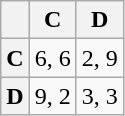<table class="wikitable">
<tr>
<th></th>
<th>C</th>
<th>D</th>
</tr>
<tr>
<th>C</th>
<td>6, 6</td>
<td>2, 9</td>
</tr>
<tr>
<th>D</th>
<td>9, 2</td>
<td>3, 3</td>
</tr>
</table>
